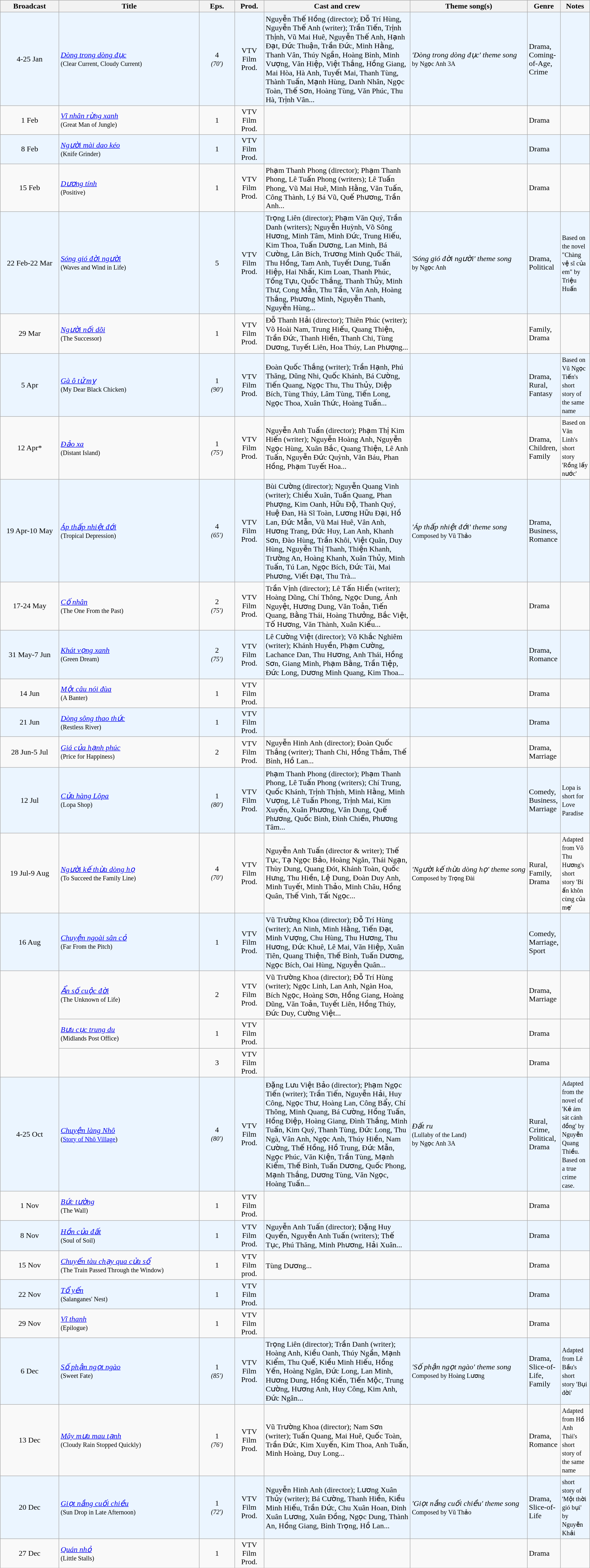<table class="wikitable sortable">
<tr>
<th style="width:10%;">Broadcast</th>
<th style="width:24%;">Title</th>
<th style="width:6%;">Eps.</th>
<th style="width:5%;">Prod.</th>
<th style="width:25%;">Cast and crew</th>
<th style="width:20%;">Theme song(s)</th>
<th style="width:5%;">Genre</th>
<th style="width:5%;">Notes</th>
</tr>
<tr ---- bgcolor="#ebf5ff">
<td style="text-align:center;">4-25 Jan <br></td>
<td><em><a href='#'>Dòng trong dòng đục</a></em> <br><small>(Clear Current, Cloudy Current)</small></td>
<td style="text-align:center;">4<br><small><em>(70′)</em></small></td>
<td style="text-align:center;">VTV Film Prod.</td>
<td>Nguyễn Thế Hồng (director); Đỗ Trí Hùng, Nguyễn Thế Anh (writer); Trần Tiến, Trịnh Thịnh, Vũ Mai Huê, Nguyễn Thế Anh, Hạnh Đạt, Đức Thuận, Trần Đức, Minh Hằng, Thanh Vân, Thúy Ngần, Hoàng Bình, Minh Vượng, Văn Hiệp, Việt Thắng, Hồng Giang, Mai Hòa, Hà Anh, Tuyết Mai, Thanh Tùng, Thành Tuấn, Mạnh Hùng, Danh Nhân, Ngọc Toàn, Thế Sơn, Hoàng Tùng, Văn Phúc, Thu Hà, Trịnh Vân...</td>
<td><em> 'Dòng trong dòng đục' theme song</em><br><small>by Ngọc Anh 3A</small></td>
<td>Drama, Coming-of-Age, Crime</td>
<td></td>
</tr>
<tr>
<td style="text-align:center;">1 Feb <br></td>
<td><em><a href='#'>Vĩ nhân rừng xanh</a></em> <br><small>(Great Man of Jungle)</small></td>
<td style="text-align:center;">1</td>
<td style="text-align:center;">VTV Film Prod.</td>
<td></td>
<td></td>
<td>Drama</td>
<td></td>
</tr>
<tr ---- bgcolor="#ebf5ff">
<td style="text-align:center;">8 Feb</td>
<td><em><a href='#'>Người mài dao kéo</a></em> <br><small>(Knife Grinder)</small></td>
<td style="text-align:center;">1</td>
<td style="text-align:center;">VTV Film Prod.</td>
<td></td>
<td></td>
<td>Drama</td>
<td></td>
</tr>
<tr>
<td style="text-align:center;">15 Feb <br></td>
<td><em><a href='#'>Dương tính</a></em> <br><small>(Positive)</small></td>
<td style="text-align:center;">1</td>
<td style="text-align:center;">VTV Film Prod.</td>
<td>Phạm Thanh Phong (director); Phạm Thanh Phong, Lê Tuấn Phong (writers); Lê Tuấn Phong, Vũ Mai Huê, Minh Hằng, Văn Tuấn, Công Thành, Lý Bá Vũ, Quế Phương, Trần Anh...</td>
<td></td>
<td>Drama</td>
<td></td>
</tr>
<tr ---- bgcolor="#ebf5ff">
<td style="text-align:center;">22 Feb-22 Mar <br></td>
<td><em><a href='#'>Sóng gió đời người</a></em> <br><small>(Waves and Wind in Life)</small></td>
<td style="text-align:center;">5</td>
<td style="text-align:center;">VTV Film Prod.</td>
<td>Trọng Liên (director); Phạm Văn Quý, Trần Danh (writers); Nguyễn Huỳnh, Võ Sông Hương, Minh Tâm, Minh Đức, Trung Hiếu, Kim Thoa, Tuấn Dương, Lan Minh, Bá Cường, Lân Bích, Trương Minh Quốc Thái, Thu Hồng, Tam Anh, Tuyết Dung, Tuấn Hiệp, Hai Nhất, Kim Loan, Thanh Phúc, Tống Tựu, Quốc Thắng, Thanh Thủy, Minh Thư, Cong Mẫn, Thu Tần, Vân Anh, Hoàng Thắng, Phương Minh, Nguyễn Thanh, Nguyễn Hùng...</td>
<td><em> 'Sóng gió đời người' theme song</em><br><small>by Ngọc Anh</small></td>
<td>Drama, Political</td>
<td><small>Based on the novel "Chàng vệ sĩ của em" by Triệu Huấn</small></td>
</tr>
<tr>
<td style="text-align:center;">29 Mar <br></td>
<td><em><a href='#'>Người nối dõi</a></em> <br><small>(The Successor)</small></td>
<td style="text-align:center;">1</td>
<td style="text-align:center;">VTV Film Prod.</td>
<td>Đỗ Thanh Hải (director); Thiên Phúc (writer); Võ Hoài Nam, Trung Hiếu, Quang Thiện, Trần Đức, Thanh Hiền, Thanh Chi, Tùng Dương, Tuyết Liên, Hoa Thúy, Lan Phượng...</td>
<td></td>
<td>Family, Drama</td>
<td></td>
</tr>
<tr ---- bgcolor="#ebf5ff">
<td style="text-align:center;">5 Apr <br></td>
<td><em><a href='#'>Gà ô tử mỵ</a></em> <br><small>(My Dear Black Chicken)</small></td>
<td style="text-align:center;">1<br><small><em>(90′)</em></small></td>
<td style="text-align:center;">VTV Film Prod.</td>
<td>Đoàn Quốc Thắng (writer); Trần Hạnh, Phú Thăng, Dŭng Nhi, Quốc Khánh, Bá Cường, Tiến Quang, Ngọc Thu, Thu Thủy, Diệp Bích, Tùng Thúy, Lâm Tùng, Tiến Long, Ngọc Thoa, Xuân Thức, Hoàng Tuấn...</td>
<td></td>
<td>Drama, Rural, Fantasy</td>
<td><small>Based on Vũ Ngọc Tiến's short story of the same name</small></td>
</tr>
<tr>
<td style="text-align:center;">12 Apr* <br></td>
<td><em><a href='#'>Đảo xa</a></em> <br><small>(Distant Island)</small></td>
<td style="text-align:center;">1<br><small><em>(75′)</em></small></td>
<td style="text-align:center;">VTV Film Prod.</td>
<td>Nguyễn Anh Tuấn (director); Phạm Thị Kim Hiển (writer); Nguyễn Hoàng Anh, Nguyễn Ngọc Hùng, Xuân Bắc, Quang Thiện, Lê Anh Tuấn, Nguyễn Đức Quỳnh, Văn Báu, Phan Hồng, Phạm Tuyết Hoa...</td>
<td></td>
<td>Drama, Children, Family</td>
<td><small>Based on Văn Linh's short story 'Rồng lấy nước'</small></td>
</tr>
<tr ---- bgcolor="#ebf5ff">
<td style="text-align:center;">19 Apr-10 May <br></td>
<td><em><a href='#'>Áp thấp nhiệt đới</a></em> <br><small>(Tropical Depression)</small></td>
<td style="text-align:center;">4<br><small><em>(65′)</em></small></td>
<td style="text-align:center;">VTV Film Prod.</td>
<td>Bùi Cường (director); Nguyễn Quang Vinh (writer); Chiều Xuân, Tuấn Quang, Phan Phượng, Kim Oanh, Hữu Độ, Thanh Quý, Huệ Đan, Hà Sĩ Toàn, Lương Hữu Đại, Hồ Lan, Đức Mẫn, Vũ Mai Huê, Vân Anh, Hương Trang, Đức Huy, Lan Anh, Khanh Sơn, Đào Hùng, Trần Khôi, Việt Quân, Duy Hùng, Nguyễn Thị Thanh, Thiện Khanh, Trường An, Hoàng Khanh, Xuân Thủy, Minh Tuấn, Tú Lan, Ngọc Bích, Đức Tài, Mai Phương, Viết Đạt, Thu Trà...</td>
<td><em> 'Áp thấp nhiệt đới' theme song</em><br><small>Composed by Vũ Thảo</small></td>
<td>Drama, Business, Romance</td>
<td></td>
</tr>
<tr>
<td style="text-align:center;">17-24 May <br></td>
<td><em><a href='#'>Cố nhân</a></em> <br><small>(The One From the Past)</small></td>
<td style="text-align:center;">2<br><small><em>(75′)</em></small></td>
<td style="text-align:center;">VTV Film Prod.</td>
<td>Trần Vịnh (director); Lê Tấn Hiển (writer); Hoàng Dũng, Chí Thông, Ngọc Dung, Ánh Nguyệt, Hương Dung, Văn Toản, Tiến Quang, Bằng Thái, Hoàng Thưởng, Bắc Việt, Tố Hương, Văn Thành, Xuân Kiểu...</td>
<td></td>
<td>Drama</td>
<td></td>
</tr>
<tr ---- bgcolor="#ebf5ff">
<td style="text-align:center;">31 May-7 Jun <br></td>
<td><em><a href='#'>Khát vọng xanh</a></em> <br><small>(Green Dream)</small></td>
<td style="text-align:center;">2<br><small><em>(75′)</em></small></td>
<td style="text-align:center;">VTV Film Prod.</td>
<td>Lê Cường Việt (director); Võ Khắc Nghiêm (writer); Khánh Huyền, Phạm Cường, Lachance Dan, Thu Hương, Anh Thái, Hồng Sơn, Giang Minh, Phạm Bằng, Trần Tiệp, Đức Long, Dương Minh Quang, Kim Thoa...</td>
<td></td>
<td>Drama, Romance</td>
<td></td>
</tr>
<tr>
<td style="text-align:center;">14 Jun <br></td>
<td><em><a href='#'>Một câu nói đùa</a></em> <br><small>(A Banter)</small></td>
<td style="text-align:center;">1</td>
<td style="text-align:center;">VTV Film Prod.</td>
<td></td>
<td></td>
<td>Drama</td>
<td></td>
</tr>
<tr ---- bgcolor="#ebf5ff">
<td style="text-align:center;">21 Jun <br></td>
<td><em><a href='#'>Dòng sông thao thức</a></em> <br><small>(Restless River)</small></td>
<td style="text-align:center;">1</td>
<td style="text-align:center;">VTV Film Prod.</td>
<td></td>
<td></td>
<td>Drama</td>
<td></td>
</tr>
<tr>
<td style="text-align:center;">28 Jun-5 Jul <br></td>
<td><em><a href='#'>Giá của hạnh phúc</a></em> <br><small>(Price for Happiness)</small></td>
<td style="text-align:center;">2</td>
<td style="text-align:center;">VTV Film Prod.</td>
<td>Nguyễn Hinh Anh (director); Đoàn Quốc Thắng (writer); Thanh Chi, Hồng Thắm, Thế Bình, Hồ Lan...</td>
<td></td>
<td>Drama, Marriage</td>
<td></td>
</tr>
<tr ---- bgcolor="#ebf5ff">
<td style="text-align:center;">12 Jul <br></td>
<td><em><a href='#'>Cửa hàng Lôpa</a></em> <br><small>(Lopa Shop)</small></td>
<td style="text-align:center;">1<br><small><em>(80′)</em></small></td>
<td style="text-align:center;">VTV Film Prod.</td>
<td>Phạm Thanh Phong (director); Phạm Thanh Phong, Lê Tuấn Phong (writers); Chí Trung, Quốc Khánh, Trịnh Thịnh, Minh Hằng, Minh Vượng, Lê Tuấn Phong, Trịnh Mai, Kim Xuyến, Xuân Phương, Vân Dung, Quế Phương, Quốc Bình, Đình Chiến, Phương Tâm...</td>
<td></td>
<td>Comedy, Business, Marriage</td>
<td><small>Lopa is short for Love Paradise</small></td>
</tr>
<tr>
<td style="text-align:center;">19 Jul-9 Aug <br></td>
<td><em><a href='#'>Người kế thừa dòng họ</a></em> <br><small>(To Succeed the Family Line)</small></td>
<td style="text-align:center;">4<br><small><em>(70′)</em></small></td>
<td style="text-align:center;">VTV Film Prod.</td>
<td>Nguyễn Anh Tuấn (director & writer); Thế Tục, Tạ Ngọc Bảo, Hoàng Ngân, Thái Ngạn, Thùy Dung, Quang Đót, Khánh Toàn, Quốc Hưng, Thu Hiền, Lệ Dung, Đoàn Duy Anh, Minh Tuyết, Minh Thảo, Minh Châu, Hồng Quân, Thế Vinh, Tất Ngọc...</td>
<td><em> 'Người kế thừa dòng họ' theme song</em><br><small>Composed by Trọng Đài</small></td>
<td>Rural, Family, Drama</td>
<td><small>Adapted from Võ Thu Hương's short story 'Bí ẩn khôn cùng của mẹ'</small></td>
</tr>
<tr ---- bgcolor="#ebf5ff">
<td style="text-align:center;">16 Aug <br></td>
<td><em><a href='#'>Chuyện ngoài sân cỏ</a></em> <br><small>(Far From the Pitch)</small></td>
<td style="text-align:center;">1</td>
<td style="text-align:center;">VTV Film Prod.</td>
<td>Vũ Trường Khoa (director); Đỗ Trí Hùng (writer); An Ninh, Minh Hằng, Tiến Đạt, Minh Vượng, Chu Hùng, Thu Hương, Thu Hương, Đức Khuê, Lê Mai, Văn Hiệp, Xuân Tiên, Quang Thiện, Thế Bình, Tuấn Dương, Ngọc Bích, Oai Hùng, Nguyễn Quân...</td>
<td></td>
<td>Comedy, Marriage, Sport</td>
<td></td>
</tr>
<tr>
<td rowspan="3" style="text-align:center;"><br></td>
<td><em><a href='#'>Ẩn số cuộc đời</a></em> <br><small>(The Unknown of Life)</small></td>
<td style="text-align:center;">2</td>
<td style="text-align:center;">VTV Film Prod.</td>
<td>Vũ Trường Khoa (director); Đỗ Trí Hùng (writer); Ngọc Linh, Lan Anh, Ngàn Hoa, Bích Ngọc, Hoàng Sơn, Hồng Giang, Hoàng Dũng, Văn Toản, Tuyết Liên, Hồng Thúy, Đức Duy, Cường Việt...</td>
<td></td>
<td>Drama, Marriage</td>
<td></td>
</tr>
<tr>
<td><em><a href='#'>Bưu cục trung du</a></em> <br><small>(Midlands Post Office)</small></td>
<td style="text-align:center;">1</td>
<td style="text-align:center;">VTV Film Prod.</td>
<td></td>
<td></td>
<td>Drama</td>
<td></td>
</tr>
<tr>
<td></td>
<td style="text-align:center;">3</td>
<td style="text-align:center;">VTV Film Prod.</td>
<td></td>
<td></td>
<td>Drama</td>
<td></td>
</tr>
<tr ---- bgcolor="#ebf5ff">
<td style="text-align:center;">4-25 Oct <br></td>
<td><em><a href='#'>Chuyện làng Nhô</a></em> <br><small>(<a href='#'>Story of Nhô Village</a>)</small></td>
<td style="text-align:center;">4<br><small><em>(80′)</em></small></td>
<td style="text-align:center;">VTV Film Prod.</td>
<td>Đặng Lưu Việt Bảo (director); Phạm Ngọc Tiến (writer); Trần Tiến, Nguyễn Hải, Huy Công, Ngọc Thư, Hoàng Lan, Công Bẩy, Chí Thông, Minh Quang, Bá Cường, Hồng Tuấn, Hồng Điệp, Hoàng Giang, Đình Thắng, Minh Tuấn, Kim Quý, Thanh Tùng, Đức Long, Thu Ngà, Vân Anh, Ngọc Anh, Thúy Hiền, Nam Cường, Thế Hồng, Hồ Trung, Đức Mẫn, Ngọc Phúc, Văn Kiện, Trần Tùng, Mạnh Kiểm, Thế Bình, Tuấn Dương, Quốc Phong, Mạnh Thắng, Dương Tùng, Văn Ngọc, Hoàng Tuấn...</td>
<td><em>Đất ru</em><br><small>(Lullaby of the Land)<br>by Ngọc Anh 3A</small></td>
<td>Rural, Crime, Political, Drama</td>
<td><small>Adapted from the novel of 'Kẻ ám sát cánh đồng' by Nguyễn Quang Thiều.<br>Based on a true crime case.</small></td>
</tr>
<tr>
<td style="text-align:center;">1 Nov</td>
<td><em><a href='#'>Bức tường</a></em> <br><small>(The Wall)</small></td>
<td style="text-align:center;">1</td>
<td style="text-align:center;">VTV Film Prod.</td>
<td></td>
<td></td>
<td>Drama</td>
<td></td>
</tr>
<tr ---- bgcolor="#ebf5ff">
<td style="text-align:center;">8 Nov <br></td>
<td><em><a href='#'>Hồn của đất</a></em> <br><small>(Soul of Soil)</small></td>
<td style="text-align:center;">1</td>
<td style="text-align:center;">VTV Film Prod.</td>
<td>Nguyễn Anh Tuấn (director); Đặng Huy Quyển, Nguyễn Anh Tuấn (writers); Thế Tục, Phú Thăng, Minh Phương, Hải Xuân...</td>
<td></td>
<td>Drama</td>
<td></td>
</tr>
<tr>
<td style="text-align:center;">15 Nov</td>
<td><em><a href='#'>Chuyến tàu chạy qua cửa sổ</a></em> <br><small>(The Train Passed Through the Window)</small></td>
<td style="text-align:center;">1</td>
<td style="text-align:center;">VTV Film prod.</td>
<td>Tùng Dương...</td>
<td></td>
<td>Drama</td>
<td></td>
</tr>
<tr ---- bgcolor="#ebf5ff">
<td style="text-align:center;">22 Nov <br></td>
<td><em><a href='#'>Tổ yến</a></em> <br><small>(Salanganes' Nest)</small></td>
<td style="text-align:center;">1</td>
<td style="text-align:center;">VTV Film Prod.</td>
<td></td>
<td></td>
<td>Drama</td>
<td></td>
</tr>
<tr>
<td style="text-align:center;">29 Nov</td>
<td><em><a href='#'>Vĩ thanh</a></em> <br><small>(Epilogue)</small></td>
<td style="text-align:center;">1</td>
<td style="text-align:center;">VTV Film Prod.</td>
<td></td>
<td></td>
<td>Drama</td>
<td></td>
</tr>
<tr ---- bgcolor="#ebf5ff">
<td style="text-align:center;">6 Dec <br></td>
<td><em><a href='#'>Số phận ngọt ngào</a></em> <br><small>(Sweet Fate)</small></td>
<td style="text-align:center;">1<br><small><em>(85′)</em></small></td>
<td style="text-align:center;">VTV Film Prod.</td>
<td>Trọng Liên (director); Trần Danh (writer); Hoàng Anh, Kiều Oanh, Thúy Ngần, Mạnh Kiểm, Thu Quế, Kiều Minh Hiếu, Hồng Yến, Hoàng Ngân, Đức Long, Lan Minh, Hương Dung, Hồng Kiến, Tiến Mộc, Trung Cường, Hương Anh, Huy Công, Kim Anh, Đức Ngân...</td>
<td><em> 'Số phận ngọt ngào' theme song</em><br><small>Composed by Hoàng Lương</small></td>
<td>Drama, Slice-of-Life, Family</td>
<td><small>Adapted from Lê Bầu's short story 'Bụi đời'</small></td>
</tr>
<tr>
<td style="text-align:center;">13 Dec <br></td>
<td><em><a href='#'>Mây mưa mau tạnh</a></em> <br><small>(Cloudy Rain Stopped Quickly)</small></td>
<td style="text-align:center;">1<br><small><em>(76′)</em></small></td>
<td style="text-align:center;">VTV Film Prod.</td>
<td>Vũ Trường Khoa (director); Nam Sơn (writer); Tuấn Quang, Mai Huê, Quốc Toàn, Trần Đức, Kim Xuyến, Kim Thoa, Anh Tuấn, Minh Hoàng, Duy Long...</td>
<td></td>
<td>Drama, Romance</td>
<td><small>Adapted from Hồ Anh Thái's short story of the same name</small></td>
</tr>
<tr ---- bgcolor="#ebf5ff">
<td style="text-align:center;">20 Dec <br></td>
<td><em><a href='#'>Giọt nắng cuối chiều</a></em> <br><small>(Sun Drop in Late Afternoon)</small></td>
<td style="text-align:center;">1<br><small><em>(72′)</em></small></td>
<td style="text-align:center;">VTV Film Prod.</td>
<td>Nguyễn Hinh Anh (director); Lương Xuân Thủy (writer); Bá Cường, Thanh Hiền, Kiều Minh Hiếu, Trần Đức, Chu Xuân Hoan, Đinh Xuân Lương, Xuân Đồng, Ngọc Dung, Thành An, Hồng Giang, Bình Trọng, Hồ Lan...</td>
<td><em> 'Giọt nắng cuối chiều' theme song</em><br><small>Composed by Vũ Thảo</small></td>
<td>Drama, Slice-of-Life</td>
<td><small> short story of 'Một thời gió bụi' by Nguyễn Khải</small></td>
</tr>
<tr>
<td style="text-align:center;">27 Dec</td>
<td><em><a href='#'>Quán nhỏ</a></em> <br><small>(Little Stalls)</small></td>
<td style="text-align:center;">1</td>
<td style="text-align:center;">VTV Film Prod.</td>
<td></td>
<td></td>
<td>Drama</td>
<td></td>
</tr>
</table>
